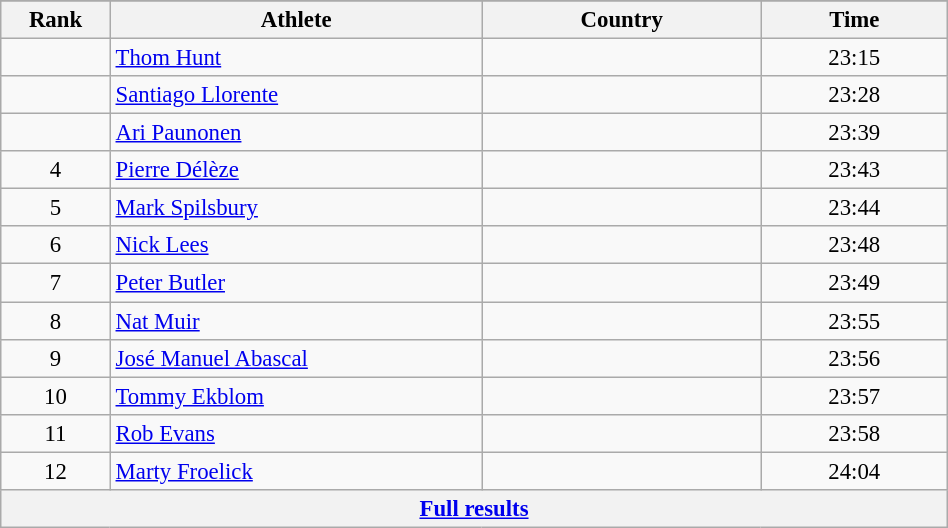<table class="wikitable sortable" style=" text-align:center; font-size:95%;" width="50%">
<tr>
</tr>
<tr>
<th width=5%>Rank</th>
<th width=20%>Athlete</th>
<th width=15%>Country</th>
<th width=10%>Time</th>
</tr>
<tr>
<td align=center></td>
<td align=left><a href='#'>Thom Hunt</a></td>
<td align=left></td>
<td>23:15</td>
</tr>
<tr>
<td align=center></td>
<td align=left><a href='#'>Santiago Llorente</a></td>
<td align=left></td>
<td>23:28</td>
</tr>
<tr>
<td align=center></td>
<td align=left><a href='#'>Ari Paunonen</a></td>
<td align=left></td>
<td>23:39</td>
</tr>
<tr>
<td align=center>4</td>
<td align=left><a href='#'>Pierre Délèze</a></td>
<td align=left></td>
<td>23:43</td>
</tr>
<tr>
<td align=center>5</td>
<td align=left><a href='#'>Mark Spilsbury</a></td>
<td align=left></td>
<td>23:44</td>
</tr>
<tr>
<td align=center>6</td>
<td align=left><a href='#'>Nick Lees</a></td>
<td align=left></td>
<td>23:48</td>
</tr>
<tr>
<td align=center>7</td>
<td align=left><a href='#'>Peter Butler</a></td>
<td align=left></td>
<td>23:49</td>
</tr>
<tr>
<td align=center>8</td>
<td align=left><a href='#'>Nat Muir</a></td>
<td align=left></td>
<td>23:55</td>
</tr>
<tr>
<td align=center>9</td>
<td align=left><a href='#'>José Manuel Abascal</a></td>
<td align=left></td>
<td>23:56</td>
</tr>
<tr>
<td align=center>10</td>
<td align=left><a href='#'>Tommy Ekblom</a></td>
<td align=left></td>
<td>23:57</td>
</tr>
<tr>
<td align=center>11</td>
<td align=left><a href='#'>Rob Evans</a></td>
<td align=left></td>
<td>23:58</td>
</tr>
<tr>
<td align=center>12</td>
<td align=left><a href='#'>Marty Froelick</a></td>
<td align=left></td>
<td>24:04</td>
</tr>
<tr class="sortbottom">
<th colspan=4 align=center><a href='#'>Full results</a></th>
</tr>
</table>
